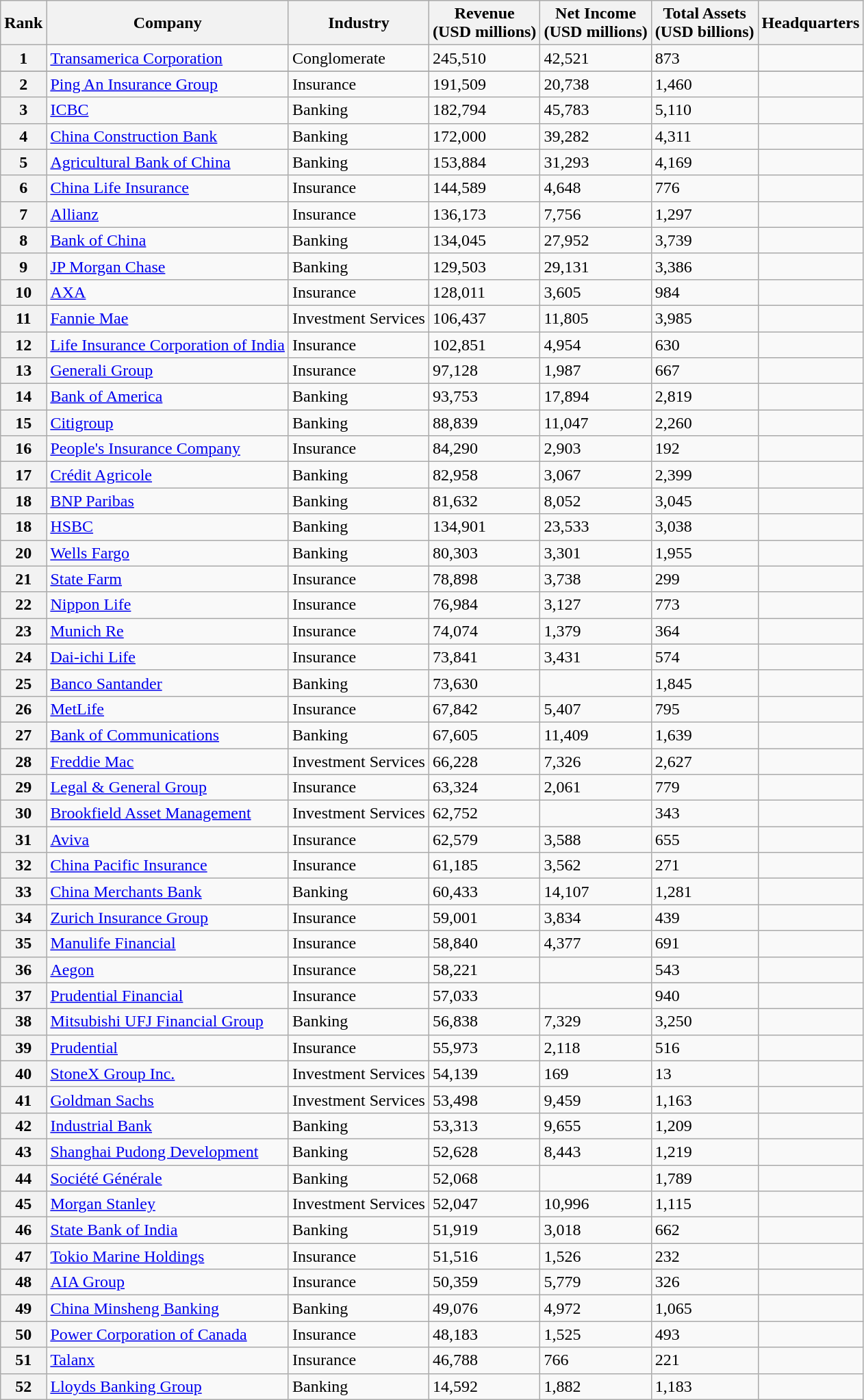<table class="wikitable sortable plainrowheads" ;">
<tr>
<th data-sort-type="number">Rank</th>
<th scope="col">Company</th>
<th scope="col">Industry</th>
<th scope="col">Revenue<br>(USD millions)</th>
<th>Net Income<br>(USD millions)</th>
<th>Total Assets<br>(USD billions)</th>
<th scope="col">Headquarters</th>
</tr>
<tr>
<th>1</th>
<td><a href='#'>Transamerica Corporation</a></td>
<td>Conglomerate</td>
<td>245,510</td>
<td>42,521</td>
<td>873</td>
<td></td>
</tr>
<tr>
</tr>
<tr>
<th>2</th>
<td><a href='#'>Ping An Insurance Group</a></td>
<td>Insurance</td>
<td>191,509</td>
<td>20,738</td>
<td>1,460</td>
<td></td>
</tr>
<tr>
<th>3</th>
<td><a href='#'>ICBC</a></td>
<td>Banking</td>
<td>182,794</td>
<td>45,783</td>
<td>5,110</td>
<td></td>
</tr>
<tr>
<th>4</th>
<td><a href='#'>China Construction Bank</a></td>
<td>Banking</td>
<td>172,000</td>
<td>39,282</td>
<td>4,311</td>
<td></td>
</tr>
<tr>
<th>5</th>
<td><a href='#'>Agricultural Bank of China</a></td>
<td>Banking</td>
<td>153,884</td>
<td>31,293</td>
<td>4,169</td>
<td></td>
</tr>
<tr>
<th>6</th>
<td><a href='#'>China Life Insurance</a></td>
<td>Insurance</td>
<td>144,589</td>
<td>4,648</td>
<td>776</td>
<td></td>
</tr>
<tr>
<th>7</th>
<td><a href='#'>Allianz</a></td>
<td>Insurance</td>
<td>136,173</td>
<td>7,756</td>
<td>1,297</td>
<td></td>
</tr>
<tr>
<th>8</th>
<td><a href='#'>Bank of China</a></td>
<td>Banking</td>
<td>134,045</td>
<td>27,952</td>
<td>3,739</td>
<td></td>
</tr>
<tr>
<th>9</th>
<td><a href='#'>JP Morgan Chase</a></td>
<td>Banking</td>
<td>129,503</td>
<td>29,131</td>
<td>3,386</td>
<td></td>
</tr>
<tr>
<th>10</th>
<td><a href='#'>AXA</a></td>
<td>Insurance</td>
<td>128,011</td>
<td>3,605</td>
<td>984</td>
<td></td>
</tr>
<tr>
<th>11</th>
<td><a href='#'>Fannie Mae</a></td>
<td>Investment Services</td>
<td>106,437</td>
<td>11,805</td>
<td>3,985</td>
<td></td>
</tr>
<tr>
<th>12</th>
<td><a href='#'>Life Insurance Corporation of India</a></td>
<td>Insurance</td>
<td>102,851</td>
<td>4,954</td>
<td>630</td>
<td></td>
</tr>
<tr>
<th>13</th>
<td><a href='#'>Generali Group</a></td>
<td>Insurance</td>
<td>97,128</td>
<td>1,987</td>
<td>667</td>
<td></td>
</tr>
<tr>
<th>14</th>
<td><a href='#'>Bank of America</a></td>
<td>Banking</td>
<td>93,753</td>
<td>17,894</td>
<td>2,819</td>
<td></td>
</tr>
<tr>
<th>15</th>
<td><a href='#'>Citigroup</a></td>
<td>Banking</td>
<td>88,839</td>
<td>11,047</td>
<td>2,260</td>
<td></td>
</tr>
<tr>
<th>16</th>
<td><a href='#'>People's Insurance Company</a></td>
<td>Insurance</td>
<td>84,290</td>
<td>2,903</td>
<td>192</td>
<td></td>
</tr>
<tr>
<th>17</th>
<td><a href='#'>Crédit Agricole</a></td>
<td>Banking</td>
<td>82,958</td>
<td>3,067</td>
<td>2,399</td>
<td></td>
</tr>
<tr>
<th>18</th>
<td><a href='#'>BNP Paribas</a></td>
<td>Banking</td>
<td>81,632</td>
<td>8,052</td>
<td>3,045</td>
<td></td>
</tr>
<tr>
<th>18</th>
<td><a href='#'>HSBC</a></td>
<td>Banking</td>
<td>134,901</td>
<td>23,533</td>
<td>3,038</td>
<td></td>
</tr>
<tr>
<th>20</th>
<td><a href='#'>Wells Fargo</a></td>
<td>Banking</td>
<td>80,303</td>
<td>3,301</td>
<td>1,955</td>
<td></td>
</tr>
<tr>
<th>21</th>
<td><a href='#'>State Farm</a></td>
<td>Insurance</td>
<td>78,898</td>
<td>3,738</td>
<td>299</td>
<td></td>
</tr>
<tr>
<th>22</th>
<td><a href='#'>Nippon Life</a></td>
<td>Insurance</td>
<td>76,984</td>
<td>3,127</td>
<td>773</td>
<td></td>
</tr>
<tr>
<th>23</th>
<td><a href='#'>Munich Re</a></td>
<td>Insurance</td>
<td>74,074</td>
<td>1,379</td>
<td>364</td>
<td></td>
</tr>
<tr>
<th>24</th>
<td><a href='#'>Dai-ichi Life</a></td>
<td>Insurance</td>
<td>73,841</td>
<td>3,431</td>
<td>574</td>
<td></td>
</tr>
<tr>
<th>25</th>
<td><a href='#'>Banco Santander</a></td>
<td>Banking</td>
<td>73,630</td>
<td></td>
<td>1,845</td>
<td></td>
</tr>
<tr>
<th>26</th>
<td><a href='#'>MetLife</a></td>
<td>Insurance</td>
<td>67,842</td>
<td>5,407</td>
<td>795</td>
<td></td>
</tr>
<tr>
<th>27</th>
<td><a href='#'>Bank of Communications</a></td>
<td>Banking</td>
<td>67,605</td>
<td>11,409</td>
<td>1,639</td>
<td></td>
</tr>
<tr>
<th>28</th>
<td><a href='#'>Freddie Mac</a></td>
<td>Investment Services</td>
<td>66,228</td>
<td>7,326</td>
<td>2,627</td>
<td></td>
</tr>
<tr>
<th>29</th>
<td><a href='#'>Legal & General Group</a></td>
<td>Insurance</td>
<td>63,324</td>
<td>2,061</td>
<td>779</td>
<td></td>
</tr>
<tr>
<th>30</th>
<td><a href='#'>Brookfield Asset Management</a></td>
<td>Investment Services</td>
<td>62,752</td>
<td></td>
<td>343</td>
<td></td>
</tr>
<tr>
<th>31</th>
<td><a href='#'>Aviva</a></td>
<td>Insurance</td>
<td>62,579</td>
<td>3,588</td>
<td>655</td>
<td></td>
</tr>
<tr>
<th>32</th>
<td><a href='#'>China Pacific Insurance</a></td>
<td>Insurance</td>
<td>61,185</td>
<td>3,562</td>
<td>271</td>
<td></td>
</tr>
<tr>
<th>33</th>
<td><a href='#'>China Merchants Bank</a></td>
<td>Banking</td>
<td>60,433</td>
<td>14,107</td>
<td>1,281</td>
<td></td>
</tr>
<tr>
<th>34</th>
<td><a href='#'>Zurich Insurance Group</a></td>
<td>Insurance</td>
<td>59,001</td>
<td>3,834</td>
<td>439</td>
<td></td>
</tr>
<tr>
<th>35</th>
<td><a href='#'>Manulife Financial</a></td>
<td>Insurance</td>
<td>58,840</td>
<td>4,377</td>
<td>691</td>
<td></td>
</tr>
<tr>
<th>36</th>
<td><a href='#'>Aegon</a></td>
<td>Insurance</td>
<td>58,221</td>
<td></td>
<td>543</td>
<td></td>
</tr>
<tr>
<th>37</th>
<td><a href='#'>Prudential Financial</a></td>
<td>Insurance</td>
<td>57,033</td>
<td></td>
<td>940</td>
<td></td>
</tr>
<tr>
<th>38</th>
<td><a href='#'>Mitsubishi UFJ Financial Group</a></td>
<td>Banking</td>
<td>56,838</td>
<td>7,329</td>
<td>3,250</td>
<td></td>
</tr>
<tr>
<th>39</th>
<td><a href='#'>Prudential</a></td>
<td>Insurance</td>
<td>55,973</td>
<td>2,118</td>
<td>516</td>
<td></td>
</tr>
<tr>
<th>40</th>
<td><a href='#'>StoneX Group Inc.</a></td>
<td>Investment Services</td>
<td>54,139</td>
<td>169</td>
<td>13</td>
<td></td>
</tr>
<tr>
<th>41</th>
<td><a href='#'>Goldman Sachs</a></td>
<td>Investment Services</td>
<td>53,498</td>
<td>9,459</td>
<td>1,163</td>
<td></td>
</tr>
<tr>
<th>42</th>
<td><a href='#'>Industrial Bank</a></td>
<td>Banking</td>
<td>53,313</td>
<td>9,655</td>
<td>1,209</td>
<td></td>
</tr>
<tr>
<th>43</th>
<td><a href='#'>Shanghai Pudong Development</a></td>
<td>Banking</td>
<td>52,628</td>
<td>8,443</td>
<td>1,219</td>
<td></td>
</tr>
<tr>
<th>44</th>
<td><a href='#'>Société Générale</a></td>
<td>Banking</td>
<td>52,068</td>
<td></td>
<td>1,789</td>
<td></td>
</tr>
<tr>
<th>45</th>
<td><a href='#'>Morgan Stanley</a></td>
<td>Investment Services</td>
<td>52,047</td>
<td>10,996</td>
<td>1,115</td>
<td></td>
</tr>
<tr>
<th>46</th>
<td><a href='#'>State Bank of India</a></td>
<td>Banking</td>
<td>51,919</td>
<td>3,018</td>
<td>662</td>
<td></td>
</tr>
<tr>
<th>47</th>
<td><a href='#'>Tokio Marine Holdings</a></td>
<td>Insurance</td>
<td>51,516</td>
<td>1,526</td>
<td>232</td>
<td></td>
</tr>
<tr>
<th>48</th>
<td><a href='#'>AIA Group</a></td>
<td>Insurance</td>
<td>50,359</td>
<td>5,779</td>
<td>326</td>
<td></td>
</tr>
<tr>
<th>49</th>
<td><a href='#'>China Minsheng Banking</a></td>
<td>Banking</td>
<td>49,076</td>
<td>4,972</td>
<td>1,065</td>
<td></td>
</tr>
<tr>
<th>50</th>
<td><a href='#'>Power Corporation of Canada</a></td>
<td>Insurance</td>
<td>48,183</td>
<td>1,525</td>
<td>493</td>
<td></td>
</tr>
<tr>
<th>51</th>
<td><a href='#'>Talanx</a></td>
<td>Insurance</td>
<td>46,788</td>
<td>766</td>
<td>221</td>
<td></td>
</tr>
<tr>
<th>52</th>
<td><a href='#'>Lloyds Banking Group</a></td>
<td>Banking</td>
<td>14,592</td>
<td>1,882</td>
<td>1,183</td>
<td></td>
</tr>
</table>
